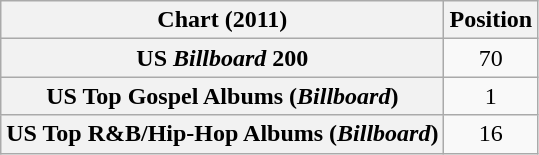<table class="wikitable sortable plainrowheaders" style="text-align:center">
<tr>
<th scope="col">Chart (2011)</th>
<th scope="col">Position</th>
</tr>
<tr>
<th scope="row">US <em>Billboard</em> 200</th>
<td>70</td>
</tr>
<tr>
<th scope="row">US Top Gospel Albums (<em>Billboard</em>)</th>
<td>1</td>
</tr>
<tr>
<th scope="row">US Top R&B/Hip-Hop Albums (<em>Billboard</em>)</th>
<td>16</td>
</tr>
</table>
